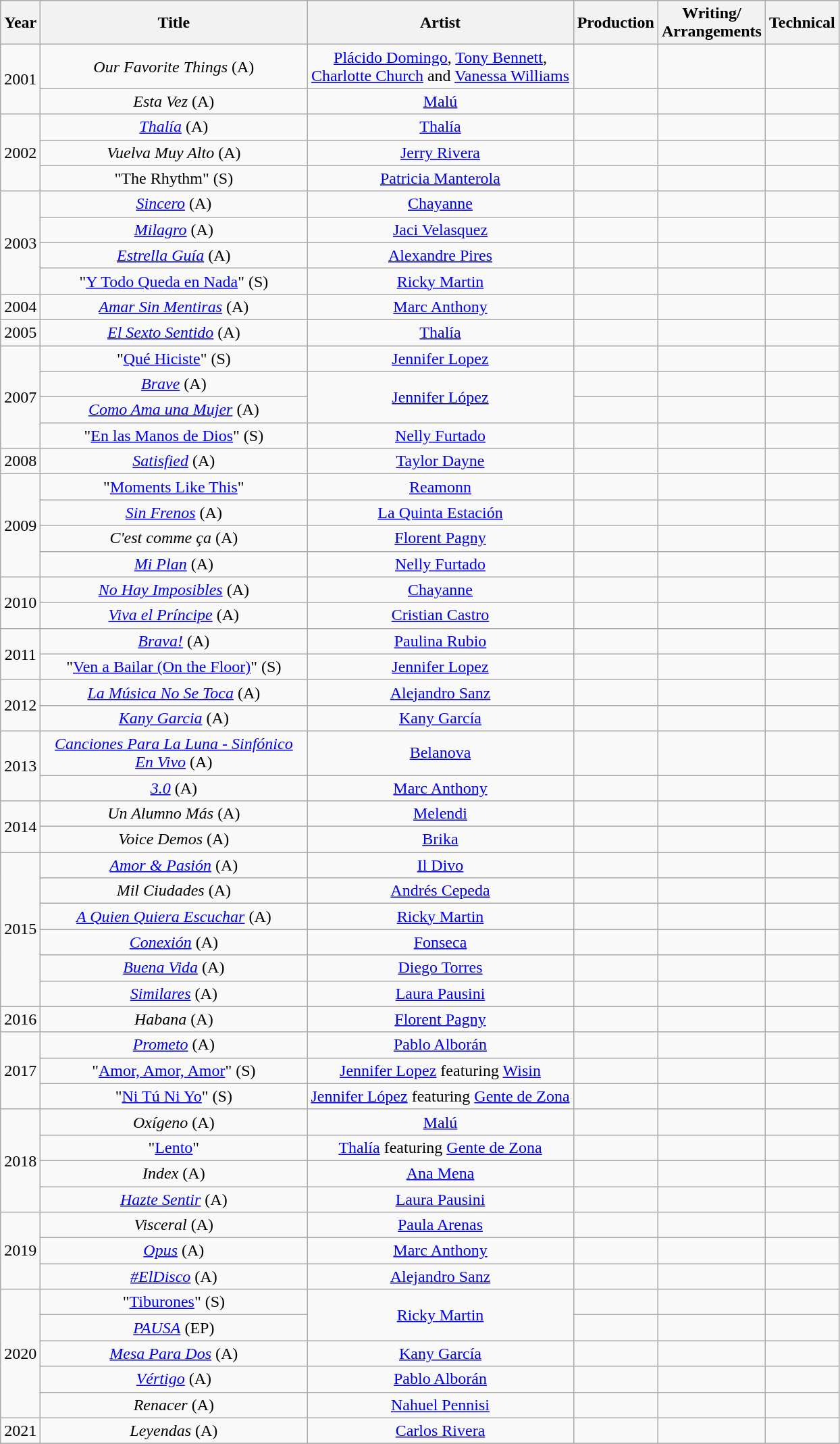<table style="text-align:center;" class="wikitable plainrowheaders">
<tr>
<th scope="col">Year</th>
<th scope="col" style="width:16em;">Title</th>
<th scope="col">Artist</th>
<th scope="col">Production</th>
<th scope="col">Writing/<br>Arrangements</th>
<th scope="col">Technical</th>
</tr>
<tr>
<td rowspan="2">2001</td>
<td><em>Our Favorite Things</em> (A)</td>
<td><a href='#'>Plácido Domingo</a>, <a href='#'>Tony Bennett</a>, <br><a href='#'>Charlotte Church</a> and <a href='#'>Vanessa Williams</a></td>
<td></td>
<td></td>
<td></td>
</tr>
<tr>
<td><em>Esta Vez</em> (A)</td>
<td><a href='#'>Malú</a></td>
<td></td>
<td></td>
<td></td>
</tr>
<tr>
<td rowspan="3">2002</td>
<td><em><a href='#'>Thalía</a></em> (A)</td>
<td><a href='#'>Thalía</a></td>
<td></td>
<td></td>
<td></td>
</tr>
<tr>
<td><em>Vuelva Muy Alto</em> (A)</td>
<td><a href='#'>Jerry Rivera</a></td>
<td></td>
<td></td>
<td></td>
</tr>
<tr>
<td>"The Rhythm" (S)</td>
<td><a href='#'>Patricia Manterola</a></td>
<td></td>
<td></td>
<td></td>
</tr>
<tr>
<td rowspan="4">2003</td>
<td><em><a href='#'>Sincero</a></em> (A)</td>
<td><a href='#'>Chayanne</a></td>
<td></td>
<td></td>
<td></td>
</tr>
<tr>
<td><em><a href='#'>Milagro</a></em> (A)</td>
<td><a href='#'>Jaci Velasquez</a></td>
<td></td>
<td></td>
<td></td>
</tr>
<tr>
<td><em><a href='#'>Estrella Guía</a></em> (A)</td>
<td><a href='#'>Alexandre Pires</a></td>
<td></td>
<td></td>
<td></td>
</tr>
<tr>
<td>"<a href='#'>Y Todo Queda en Nada</a>" (S)</td>
<td><a href='#'>Ricky Martin</a></td>
<td></td>
<td></td>
<td></td>
</tr>
<tr>
<td>2004</td>
<td><em><a href='#'>Amar Sin Mentiras</a></em> (A)</td>
<td><a href='#'>Marc Anthony</a></td>
<td></td>
<td></td>
<td></td>
</tr>
<tr>
<td>2005</td>
<td><em><a href='#'>El Sexto Sentido</a></em> (A)</td>
<td><a href='#'>Thalía</a></td>
<td></td>
<td></td>
<td></td>
</tr>
<tr>
<td rowspan="4">2007</td>
<td>"<a href='#'>Qué Hiciste</a>" (S)</td>
<td><a href='#'>Jennifer Lopez</a></td>
<td></td>
<td></td>
<td></td>
</tr>
<tr>
<td><em><a href='#'>Brave</a></em> (A)</td>
<td rowspan="2"><a href='#'>Jennifer López</a></td>
<td></td>
<td></td>
<td></td>
</tr>
<tr>
<td><em><a href='#'>Como Ama una Mujer</a></em> (A)</td>
<td></td>
<td></td>
<td></td>
</tr>
<tr>
<td>"<a href='#'>En las Manos de Dios</a>" (S)</td>
<td><a href='#'>Nelly Furtado</a></td>
<td></td>
<td></td>
<td></td>
</tr>
<tr>
<td>2008</td>
<td><em><a href='#'>Satisfied</a></em> (A)</td>
<td><a href='#'>Taylor Dayne</a></td>
<td></td>
<td></td>
<td></td>
</tr>
<tr>
<td rowspan="4">2009</td>
<td>"<a href='#'>Moments Like This</a>"</td>
<td><a href='#'>Reamonn</a></td>
<td></td>
<td></td>
<td></td>
</tr>
<tr>
<td><em><a href='#'>Sin Frenos</a></em> (A)</td>
<td><a href='#'>La Quinta Estación</a></td>
<td></td>
<td></td>
<td></td>
</tr>
<tr>
<td><em>C'est comme ça</em> (A)</td>
<td><a href='#'>Florent Pagny</a></td>
<td></td>
<td></td>
<td></td>
</tr>
<tr>
<td><em><a href='#'>Mi Plan</a></em> (A)</td>
<td><a href='#'>Nelly Furtado</a></td>
<td></td>
<td></td>
<td></td>
</tr>
<tr>
<td rowspan="2">2010</td>
<td><em><a href='#'>No Hay Imposibles</a></em> (A)</td>
<td><a href='#'>Chayanne</a></td>
<td></td>
<td></td>
<td></td>
</tr>
<tr>
<td><em><a href='#'>Viva el Príncipe</a></em> (A)</td>
<td><a href='#'>Cristian Castro</a></td>
<td></td>
<td></td>
<td></td>
</tr>
<tr>
<td rowspan="2">2011</td>
<td><em><a href='#'>Brava!</a></em> (A)</td>
<td><a href='#'>Paulina Rubio</a></td>
<td></td>
<td></td>
<td></td>
</tr>
<tr>
<td>"<a href='#'>Ven a Bailar (On the Floor)</a>" (S)</td>
<td><a href='#'>Jennifer Lopez</a></td>
<td></td>
<td></td>
<td></td>
</tr>
<tr>
<td rowspan="2">2012</td>
<td><em><a href='#'>La Música No Se Toca</a></em> (A)</td>
<td><a href='#'>Alejandro Sanz</a></td>
<td></td>
<td></td>
<td></td>
</tr>
<tr>
<td><em><a href='#'>Kany Garcia</a></em> (A)</td>
<td><a href='#'>Kany García</a></td>
<td></td>
<td></td>
<td></td>
</tr>
<tr>
<td rowspan="2">2013</td>
<td><em><a href='#'>Canciones Para La Luna - Sinfónico En Vivo</a></em> (A)</td>
<td><a href='#'>Belanova</a></td>
<td></td>
<td></td>
<td></td>
</tr>
<tr>
<td><em><a href='#'>3.0</a></em> (A)</td>
<td><a href='#'>Marc Anthony</a></td>
<td></td>
<td></td>
<td></td>
</tr>
<tr>
<td rowspan="2">2014</td>
<td><em>Un Alumno Más</em> (A)</td>
<td><a href='#'>Melendi</a></td>
<td></td>
<td></td>
<td></td>
</tr>
<tr>
<td><em>Voice Demos</em> (A)</td>
<td><a href='#'>Brika</a></td>
<td></td>
<td></td>
<td></td>
</tr>
<tr>
<td rowspan="6">2015</td>
<td><em><a href='#'>Amor & Pasión</a></em> (A)</td>
<td><a href='#'>Il Divo</a></td>
<td></td>
<td></td>
<td></td>
</tr>
<tr>
<td><em>Mil Ciudades</em> (A)</td>
<td><a href='#'>Andrés Cepeda</a></td>
<td></td>
<td></td>
<td></td>
</tr>
<tr>
<td><em><a href='#'>A Quien Quiera Escuchar</a></em> (A)</td>
<td><a href='#'>Ricky Martin</a></td>
<td></td>
<td></td>
<td></td>
</tr>
<tr>
<td><em><a href='#'>Conexión</a></em> (A)</td>
<td><a href='#'>Fonseca</a></td>
<td></td>
<td></td>
<td></td>
</tr>
<tr>
<td><em><a href='#'>Buena Vida</a></em> (A)</td>
<td><a href='#'>Diego Torres</a></td>
<td></td>
<td></td>
<td></td>
</tr>
<tr>
<td><em><a href='#'>Similares</a></em> (A)</td>
<td><a href='#'>Laura Pausini</a></td>
<td></td>
<td></td>
<td></td>
</tr>
<tr>
<td>2016</td>
<td><em>Habana</em> (A)</td>
<td><a href='#'>Florent Pagny</a></td>
<td></td>
<td></td>
<td></td>
</tr>
<tr>
<td rowspan="3">2017</td>
<td><em><a href='#'>Prometo</a></em> (A)</td>
<td><a href='#'>Pablo Alborán</a></td>
<td></td>
<td></td>
<td></td>
</tr>
<tr>
<td>"<a href='#'>Amor, Amor, Amor</a>" (S)</td>
<td><a href='#'>Jennifer Lopez</a> featuring <a href='#'>Wisin</a></td>
<td></td>
<td></td>
<td></td>
</tr>
<tr>
<td>"<a href='#'>Ni Tú Ni Yo</a>" (S)</td>
<td><a href='#'>Jennifer López</a> featuring <a href='#'>Gente de Zona</a></td>
<td></td>
<td></td>
<td></td>
</tr>
<tr>
<td rowspan="4">2018</td>
<td><em>Oxígeno</em> (A)</td>
<td><a href='#'>Malú</a></td>
<td></td>
<td></td>
<td></td>
</tr>
<tr>
<td>"<a href='#'>Lento</a>"</td>
<td><a href='#'>Thalía</a> featuring <a href='#'>Gente de Zona</a></td>
<td></td>
<td></td>
<td></td>
</tr>
<tr>
<td><em>Index</em> (A)</td>
<td><a href='#'>Ana Mena</a></td>
<td></td>
<td></td>
<td></td>
</tr>
<tr>
<td><em><a href='#'>Hazte Sentir</a></em> (A)</td>
<td><a href='#'>Laura Pausini</a></td>
<td></td>
<td></td>
<td></td>
</tr>
<tr>
<td rowspan="3">2019</td>
<td><em>Visceral</em> (A)</td>
<td><a href='#'>Paula Arenas</a></td>
<td></td>
<td></td>
<td></td>
</tr>
<tr>
<td><em><a href='#'>Opus</a></em> (A)</td>
<td><a href='#'>Marc Anthony</a></td>
<td></td>
<td></td>
<td></td>
</tr>
<tr>
<td><em><a href='#'>#ElDisco</a></em> (A)</td>
<td><a href='#'>Alejandro Sanz</a></td>
<td></td>
<td></td>
<td></td>
</tr>
<tr>
<td rowspan="5">2020</td>
<td>"<a href='#'>Tiburones</a>" (S)</td>
<td rowspan="2"><a href='#'>Ricky Martin</a></td>
<td></td>
<td></td>
<td></td>
</tr>
<tr>
<td><em><a href='#'>PAUSA</a></em> (EP)</td>
<td></td>
<td></td>
<td></td>
</tr>
<tr>
<td><em><a href='#'>Mesa Para Dos</a></em> (A)</td>
<td><a href='#'>Kany García</a></td>
<td></td>
<td></td>
<td></td>
</tr>
<tr>
<td><em><a href='#'>Vértigo</a></em> (A)</td>
<td><a href='#'>Pablo Alborán</a></td>
<td></td>
<td></td>
<td></td>
</tr>
<tr>
<td><em>Renacer</em> (A)</td>
<td><a href='#'>Nahuel Pennisi</a></td>
<td></td>
<td></td>
<td></td>
</tr>
<tr>
<td>2021</td>
<td><em>Leyendas</em> (A)</td>
<td><a href='#'>Carlos Rivera</a></td>
<td></td>
<td></td>
<td></td>
</tr>
<tr>
</tr>
</table>
